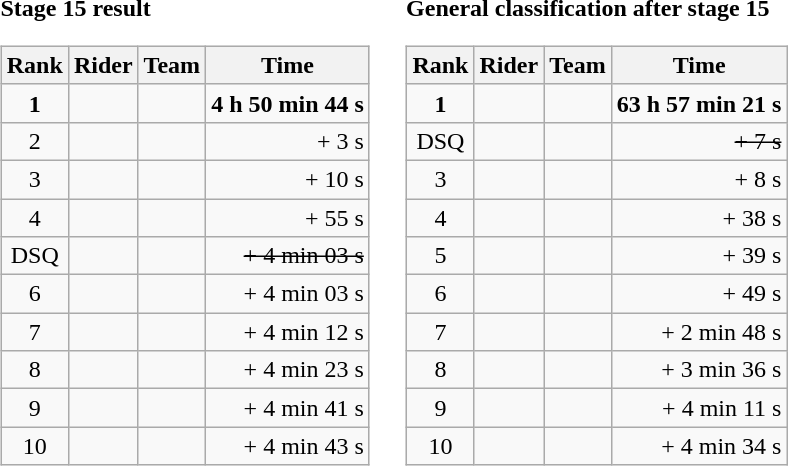<table>
<tr>
<td><strong>Stage 15 result</strong><br><table class="wikitable">
<tr>
<th>Rank</th>
<th>Rider</th>
<th>Team</th>
<th>Time</th>
</tr>
<tr>
<td style="text-align:center;"><strong>1</strong></td>
<td><strong></strong></td>
<td><strong></strong></td>
<td style="text-align:right;"><strong>4 h 50 min 44 s</strong></td>
</tr>
<tr>
<td style="text-align:center;">2</td>
<td></td>
<td></td>
<td style="text-align:right;">+ 3 s</td>
</tr>
<tr>
<td style="text-align:center;">3</td>
<td></td>
<td></td>
<td style="text-align:right;">+ 10 s</td>
</tr>
<tr>
<td style="text-align:center;">4</td>
<td></td>
<td></td>
<td style="text-align:right;">+ 55 s</td>
</tr>
<tr>
<td style="text-align:center;">DSQ</td>
<td><s></s></td>
<td><s></s></td>
<td style="text-align:right;"><s>+ 4 min 03 s</s></td>
</tr>
<tr>
<td style="text-align:center;">6</td>
<td></td>
<td></td>
<td style="text-align:right;">+ 4 min 03 s</td>
</tr>
<tr>
<td style="text-align:center;">7</td>
<td></td>
<td></td>
<td style="text-align:right;">+ 4 min 12 s</td>
</tr>
<tr>
<td style="text-align:center;">8</td>
<td></td>
<td></td>
<td style="text-align:right;">+ 4 min 23 s</td>
</tr>
<tr>
<td style="text-align:center;">9</td>
<td></td>
<td></td>
<td style="text-align:right;">+ 4 min 41 s</td>
</tr>
<tr>
<td style="text-align:center;">10</td>
<td></td>
<td></td>
<td style="text-align:right;">+ 4 min 43 s</td>
</tr>
</table>
</td>
<td></td>
<td><strong>General classification after stage 15</strong><br><table class="wikitable">
<tr>
<th>Rank</th>
<th>Rider</th>
<th>Team</th>
<th>Time</th>
</tr>
<tr>
<td style="text-align:center;"><strong>1</strong></td>
<td><strong></strong></td>
<td><strong></strong></td>
<td style="text-align:right;"><strong>63 h 57 min 21 s</strong></td>
</tr>
<tr>
<td style="text-align:center;">DSQ</td>
<td><s> </s></td>
<td><s></s></td>
<td style="text-align:right;"><s>+ 7 s</s></td>
</tr>
<tr>
<td style="text-align:center;">3</td>
<td></td>
<td></td>
<td style="text-align:right;">+ 8 s</td>
</tr>
<tr>
<td style="text-align:center;">4</td>
<td></td>
<td></td>
<td style="text-align:right;">+ 38 s</td>
</tr>
<tr>
<td style="text-align:center;">5</td>
<td></td>
<td></td>
<td style="text-align:right;">+ 39 s</td>
</tr>
<tr>
<td style="text-align:center;">6</td>
<td></td>
<td></td>
<td style="text-align:right;">+ 49 s</td>
</tr>
<tr>
<td style="text-align:center;">7</td>
<td></td>
<td></td>
<td style="text-align:right;">+ 2 min 48 s</td>
</tr>
<tr>
<td style="text-align:center;">8</td>
<td></td>
<td></td>
<td style="text-align:right;">+ 3 min 36 s</td>
</tr>
<tr>
<td style="text-align:center;">9</td>
<td></td>
<td></td>
<td style="text-align:right;">+ 4 min 11 s</td>
</tr>
<tr>
<td style="text-align:center;">10</td>
<td></td>
<td></td>
<td style="text-align:right;">+ 4 min 34 s</td>
</tr>
</table>
</td>
</tr>
</table>
